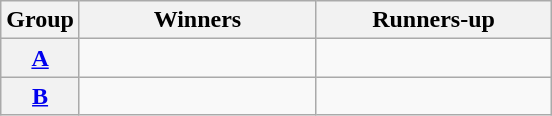<table class=wikitable>
<tr>
<th>Group</th>
<th width=150>Winners</th>
<th width=150>Runners-up</th>
</tr>
<tr>
<th><a href='#'>A</a></th>
<td></td>
<td></td>
</tr>
<tr>
<th><a href='#'>B</a></th>
<td></td>
<td></td>
</tr>
</table>
